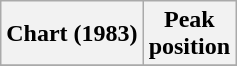<table class="wikitable plainrowheaders">
<tr>
<th scope="col">Chart (1983)</th>
<th scope="col">Peak<br>position</th>
</tr>
<tr>
</tr>
</table>
